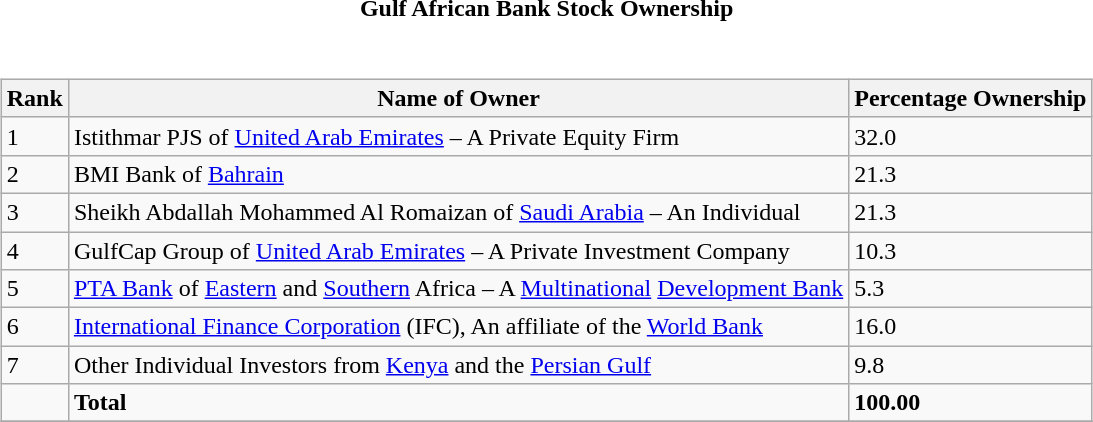<table style="font-size:100%;">
<tr>
<td width="100%" align="center"><strong>Gulf African Bank Stock Ownership</strong></td>
</tr>
<tr valign="top">
<td><br><table class="wikitable sortable" style="margin-left:auto;margin-right:auto">
<tr>
<th style="width:2em;">Rank</th>
<th>Name of Owner</th>
<th>Percentage Ownership</th>
</tr>
<tr>
<td>1</td>
<td>Istithmar PJS of <a href='#'>United Arab Emirates</a> – A Private Equity Firm</td>
<td>32.0</td>
</tr>
<tr>
<td>2</td>
<td>BMI Bank of <a href='#'>Bahrain</a></td>
<td>21.3</td>
</tr>
<tr>
<td>3</td>
<td>Sheikh Abdallah Mohammed Al Romaizan of <a href='#'>Saudi Arabia</a> – An Individual</td>
<td>21.3</td>
</tr>
<tr>
<td>4</td>
<td>GulfCap Group of <a href='#'>United Arab Emirates</a> – A Private Investment Company</td>
<td>10.3</td>
</tr>
<tr>
<td>5</td>
<td><a href='#'>PTA Bank</a> of <a href='#'>Eastern</a> and <a href='#'>Southern</a> Africa – A <a href='#'>Multinational</a> <a href='#'>Development Bank</a></td>
<td>5.3</td>
</tr>
<tr>
<td>6</td>
<td><a href='#'>International Finance Corporation</a> (IFC), An affiliate of the <a href='#'>World Bank</a></td>
<td>16.0</td>
</tr>
<tr>
<td>7</td>
<td>Other Individual Investors from <a href='#'>Kenya</a> and the <a href='#'>Persian Gulf</a></td>
<td>9.8</td>
</tr>
<tr>
<td></td>
<td><strong>Total</strong></td>
<td><strong>100.00</strong></td>
</tr>
<tr>
</tr>
</table>
</td>
</tr>
<tr>
</tr>
</table>
